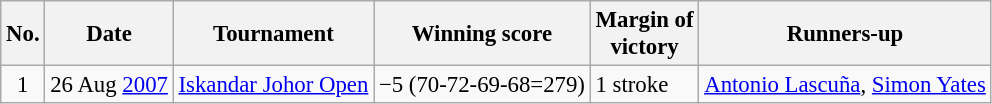<table class="wikitable" style="font-size:95%;">
<tr>
<th>No.</th>
<th>Date</th>
<th>Tournament</th>
<th>Winning score</th>
<th>Margin of<br> victory</th>
<th>Runners-up</th>
</tr>
<tr>
<td align=center>1</td>
<td align=right>26 Aug <a href='#'>2007</a></td>
<td><a href='#'>Iskandar Johor Open</a></td>
<td>−5 (70-72-69-68=279)</td>
<td>1 stroke</td>
<td> <a href='#'>Antonio Lascuña</a>,  <a href='#'>Simon Yates</a></td>
</tr>
</table>
